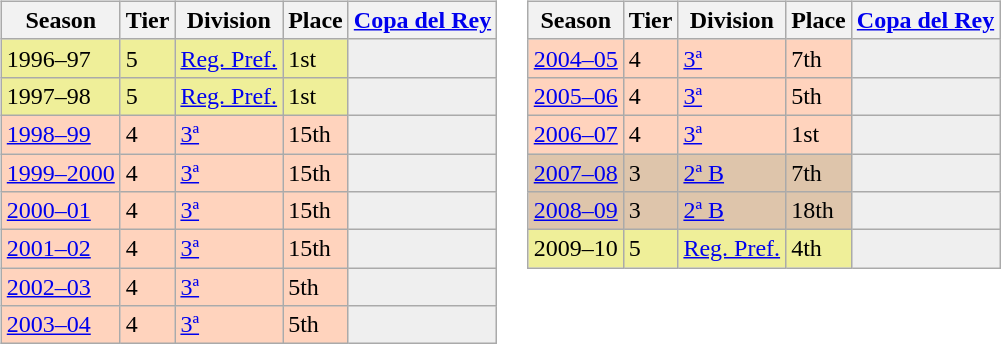<table>
<tr>
<td valign="top" width=49%><br><table class="wikitable">
<tr style="background:#f0f6fa;">
<th>Season</th>
<th>Tier</th>
<th>Division</th>
<th>Place</th>
<th><a href='#'>Copa del Rey</a></th>
</tr>
<tr>
<td style="background:#EFEF99;">1996–97</td>
<td style="background:#EFEF99;">5</td>
<td style="background:#EFEF99;"><a href='#'>Reg. Pref.</a></td>
<td style="background:#EFEF99;">1st</td>
<th style="background:#efefef;"></th>
</tr>
<tr>
<td style="background:#EFEF99;">1997–98</td>
<td style="background:#EFEF99;">5</td>
<td style="background:#EFEF99;"><a href='#'>Reg. Pref.</a></td>
<td style="background:#EFEF99;">1st</td>
<th style="background:#efefef;"></th>
</tr>
<tr>
<td style="background:#FFD3BD;"><a href='#'>1998–99</a></td>
<td style="background:#FFD3BD;">4</td>
<td style="background:#FFD3BD;"><a href='#'>3ª</a></td>
<td style="background:#FFD3BD;">15th</td>
<th style="background:#efefef;"></th>
</tr>
<tr>
<td style="background:#FFD3BD;"><a href='#'>1999–2000</a></td>
<td style="background:#FFD3BD;">4</td>
<td style="background:#FFD3BD;"><a href='#'>3ª</a></td>
<td style="background:#FFD3BD;">15th</td>
<th style="background:#efefef;"></th>
</tr>
<tr>
<td style="background:#FFD3BD;"><a href='#'>2000–01</a></td>
<td style="background:#FFD3BD;">4</td>
<td style="background:#FFD3BD;"><a href='#'>3ª</a></td>
<td style="background:#FFD3BD;">15th</td>
<th style="background:#efefef;"></th>
</tr>
<tr>
<td style="background:#FFD3BD;"><a href='#'>2001–02</a></td>
<td style="background:#FFD3BD;">4</td>
<td style="background:#FFD3BD;"><a href='#'>3ª</a></td>
<td style="background:#FFD3BD;">15th</td>
<th style="background:#efefef;"></th>
</tr>
<tr>
<td style="background:#FFD3BD;"><a href='#'>2002–03</a></td>
<td style="background:#FFD3BD;">4</td>
<td style="background:#FFD3BD;"><a href='#'>3ª</a></td>
<td style="background:#FFD3BD;">5th</td>
<th style="background:#efefef;"></th>
</tr>
<tr>
<td style="background:#FFD3BD;"><a href='#'>2003–04</a></td>
<td style="background:#FFD3BD;">4</td>
<td style="background:#FFD3BD;"><a href='#'>3ª</a></td>
<td style="background:#FFD3BD;">5th</td>
<th style="background:#efefef;"></th>
</tr>
</table>
</td>
<td valign="top" width=51%><br><table class="wikitable">
<tr style="background:#f0f6fa;">
<th>Season</th>
<th>Tier</th>
<th>Division</th>
<th>Place</th>
<th><a href='#'>Copa del Rey</a></th>
</tr>
<tr>
<td style="background:#FFD3BD;"><a href='#'>2004–05</a></td>
<td style="background:#FFD3BD;">4</td>
<td style="background:#FFD3BD;"><a href='#'>3ª</a></td>
<td style="background:#FFD3BD;">7th</td>
<th style="background:#efefef;"></th>
</tr>
<tr>
<td style="background:#FFD3BD;"><a href='#'>2005–06</a></td>
<td style="background:#FFD3BD;">4</td>
<td style="background:#FFD3BD;"><a href='#'>3ª</a></td>
<td style="background:#FFD3BD;">5th</td>
<th style="background:#efefef;"></th>
</tr>
<tr>
<td style="background:#FFD3BD;"><a href='#'>2006–07</a></td>
<td style="background:#FFD3BD;">4</td>
<td style="background:#FFD3BD;"><a href='#'>3ª</a></td>
<td style="background:#FFD3BD;">1st</td>
<th style="background:#efefef;"></th>
</tr>
<tr>
<td style="background:#DEC5AB;"><a href='#'>2007–08</a></td>
<td style="background:#DEC5AB;">3</td>
<td style="background:#DEC5AB;"><a href='#'>2ª B</a></td>
<td style="background:#DEC5AB;">7th</td>
<th style="background:#efefef;"></th>
</tr>
<tr>
<td style="background:#DEC5AB;"><a href='#'>2008–09</a></td>
<td style="background:#DEC5AB;">3</td>
<td style="background:#DEC5AB;"><a href='#'>2ª B</a></td>
<td style="background:#DEC5AB;">18th</td>
<th style="background:#efefef;"></th>
</tr>
<tr>
<td style="background:#EFEF99;">2009–10</td>
<td style="background:#EFEF99;">5</td>
<td style="background:#EFEF99;"><a href='#'>Reg. Pref.</a></td>
<td style="background:#EFEF99;">4th</td>
<th style="background:#efefef;"></th>
</tr>
</table>
</td>
</tr>
</table>
